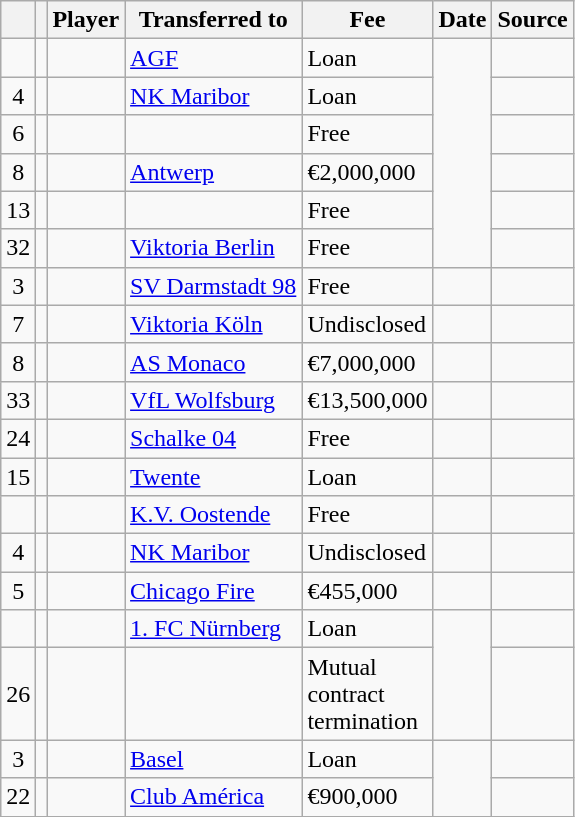<table class="wikitable plainrowheaders sortable">
<tr>
<th></th>
<th></th>
<th scope=col>Player</th>
<th>Transferred to</th>
<th !scope=col; style="width: 65px;">Fee</th>
<th scope=col>Date</th>
<th scope=col>Source</th>
</tr>
<tr>
<td align=center></td>
<td align=center></td>
<td></td>
<td> <a href='#'>AGF</a></td>
<td>Loan</td>
<td rowspan=6></td>
<td></td>
</tr>
<tr>
<td align=center>4</td>
<td align=center></td>
<td></td>
<td> <a href='#'>NK Maribor</a></td>
<td>Loan</td>
<td></td>
</tr>
<tr>
<td align=center>6</td>
<td align=center></td>
<td></td>
<td></td>
<td>Free</td>
<td></td>
</tr>
<tr>
<td align=center>8</td>
<td align=center></td>
<td></td>
<td> <a href='#'>Antwerp</a></td>
<td>€2,000,000</td>
<td></td>
</tr>
<tr>
<td align=center>13</td>
<td align=center></td>
<td></td>
<td></td>
<td>Free</td>
<td></td>
</tr>
<tr>
<td align=center>32</td>
<td align=center></td>
<td></td>
<td> <a href='#'>Viktoria Berlin</a></td>
<td>Free</td>
<td></td>
</tr>
<tr>
<td align=center>3</td>
<td align=center></td>
<td></td>
<td> <a href='#'>SV Darmstadt 98</a></td>
<td>Free</td>
<td></td>
<td></td>
</tr>
<tr>
<td align=center>7</td>
<td align=center></td>
<td></td>
<td> <a href='#'>Viktoria Köln</a></td>
<td>Undisclosed</td>
<td></td>
<td></td>
</tr>
<tr>
<td align=center>8</td>
<td align=center></td>
<td></td>
<td> <a href='#'>AS Monaco</a></td>
<td>€7,000,000</td>
<td></td>
<td></td>
</tr>
<tr>
<td align=center>33</td>
<td align=center></td>
<td></td>
<td> <a href='#'>VfL Wolfsburg</a></td>
<td>€13,500,000</td>
<td></td>
<td></td>
</tr>
<tr>
<td align=center>24</td>
<td align=center></td>
<td></td>
<td> <a href='#'>Schalke 04</a></td>
<td>Free</td>
<td></td>
<td></td>
</tr>
<tr>
<td align=center>15</td>
<td align=center></td>
<td></td>
<td> <a href='#'>Twente</a></td>
<td>Loan</td>
<td></td>
<td></td>
</tr>
<tr>
<td align=center></td>
<td align=center></td>
<td></td>
<td> <a href='#'>K.V. Oostende</a></td>
<td>Free</td>
<td></td>
<td></td>
</tr>
<tr>
<td align=center>4</td>
<td align=center></td>
<td></td>
<td> <a href='#'>NK Maribor</a></td>
<td>Undisclosed</td>
<td></td>
<td></td>
</tr>
<tr>
<td align=center>5</td>
<td align=center></td>
<td></td>
<td> <a href='#'>Chicago Fire</a></td>
<td>€455,000</td>
<td></td>
<td></td>
</tr>
<tr>
<td align=center></td>
<td align=center></td>
<td></td>
<td> <a href='#'>1. FC Nürnberg</a></td>
<td>Loan</td>
<td rowspan=2></td>
<td></td>
</tr>
<tr>
<td align=center>26</td>
<td align=center></td>
<td></td>
<td></td>
<td>Mutual contract termination</td>
<td></td>
</tr>
<tr>
<td align=center>3</td>
<td align=center></td>
<td></td>
<td> <a href='#'>Basel</a></td>
<td>Loan</td>
<td rowspan=2></td>
<td></td>
</tr>
<tr>
<td align=center>22</td>
<td align=center></td>
<td></td>
<td> <a href='#'>Club América</a></td>
<td>€900,000</td>
<td></td>
</tr>
</table>
